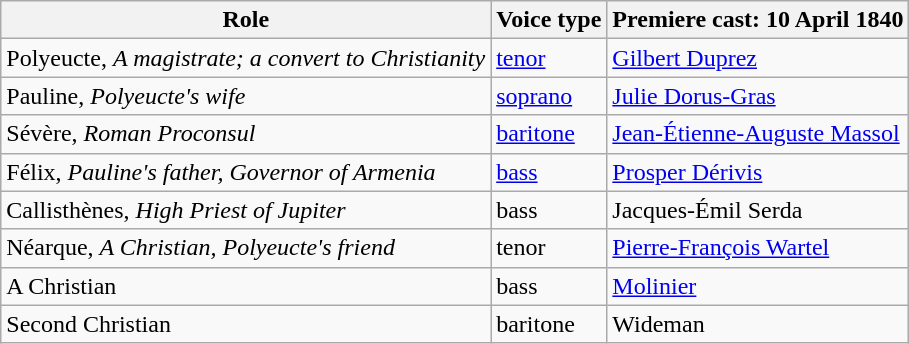<table class="wikitable">
<tr>
<th>Role</th>
<th>Voice type</th>
<th>Premiere cast: 10 April 1840</th>
</tr>
<tr>
<td>Polyeucte, <em>A magistrate; a convert to Christianity</em></td>
<td><a href='#'>tenor</a></td>
<td><a href='#'>Gilbert Duprez</a></td>
</tr>
<tr>
<td>Pauline, <em>Polyeucte's wife</em></td>
<td><a href='#'>soprano</a></td>
<td><a href='#'>Julie Dorus-Gras</a></td>
</tr>
<tr>
<td>Sévère, <em>Roman Proconsul</em></td>
<td><a href='#'>baritone</a></td>
<td><a href='#'>Jean-Étienne-Auguste Massol</a></td>
</tr>
<tr>
<td>Félix, <em>Pauline's father, Governor of Armenia</em></td>
<td><a href='#'>bass</a></td>
<td><a href='#'>Prosper Dérivis</a></td>
</tr>
<tr>
<td>Callisthènes, <em>High Priest of Jupiter</em></td>
<td>bass</td>
<td>Jacques-Émil Serda</td>
</tr>
<tr>
<td>Néarque, <em>A Christian, Polyeucte's friend</em></td>
<td>tenor</td>
<td><a href='#'>Pierre-François Wartel</a></td>
</tr>
<tr>
<td>A Christian</td>
<td>bass</td>
<td><a href='#'>Molinier</a></td>
</tr>
<tr>
<td>Second Christian</td>
<td>baritone</td>
<td>Wideman</td>
</tr>
</table>
